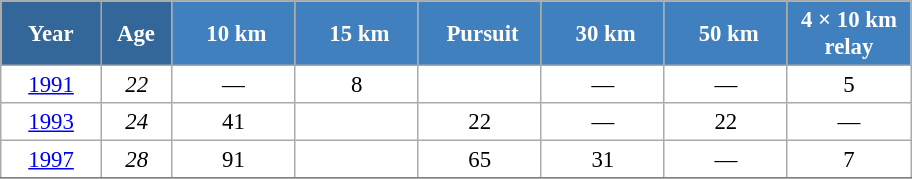<table class="wikitable" style="font-size:95%; text-align:center; border:grey solid 1px; border-collapse:collapse; background:#ffffff;">
<tr>
<th style="background-color:#369; color:white; width:60px;"> Year </th>
<th style="background-color:#369; color:white; width:40px;"> Age </th>
<th style="background-color:#4180be; color:white; width:75px;"> 10 km</th>
<th style="background-color:#4180be; color:white; width:75px;"> 15 km</th>
<th style="background-color:#4180be; color:white; width:75px;"> Pursuit</th>
<th style="background-color:#4180be; color:white; width:75px;"> 30 km</th>
<th style="background-color:#4180be; color:white; width:75px;"> 50 km</th>
<th style="background-color:#4180be; color:white; width:75px;"> 4 × 10 km <br> relay </th>
</tr>
<tr>
<td><a href='#'>1991</a></td>
<td><em>22</em></td>
<td>—</td>
<td>8</td>
<td></td>
<td>—</td>
<td>—</td>
<td>5</td>
</tr>
<tr>
<td><a href='#'>1993</a></td>
<td><em>24</em></td>
<td>41</td>
<td></td>
<td>22</td>
<td>—</td>
<td>22</td>
<td>—</td>
</tr>
<tr>
<td><a href='#'>1997</a></td>
<td><em>28</em></td>
<td>91</td>
<td></td>
<td>65</td>
<td>31</td>
<td>—</td>
<td>7</td>
</tr>
<tr>
</tr>
</table>
